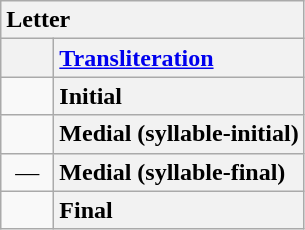<table class="wikitable" style="text-align: center; display: inline-table;">
<tr>
<th colspan="2" style="text-align: left">Letter</th>
</tr>
<tr>
<th style="min-width: 1.75em"></th>
<th style="text-align: left"><a href='#'>Transliteration</a></th>
</tr>
<tr>
<td></td>
<th style="text-align: left">Initial</th>
</tr>
<tr>
<td></td>
<th style="text-align: left">Medial (syllable-initial)</th>
</tr>
<tr>
<td>—</td>
<th style="text-align: left">Medial (syllable-final)</th>
</tr>
<tr>
<td></td>
<th style="text-align: left">Final</th>
</tr>
</table>
